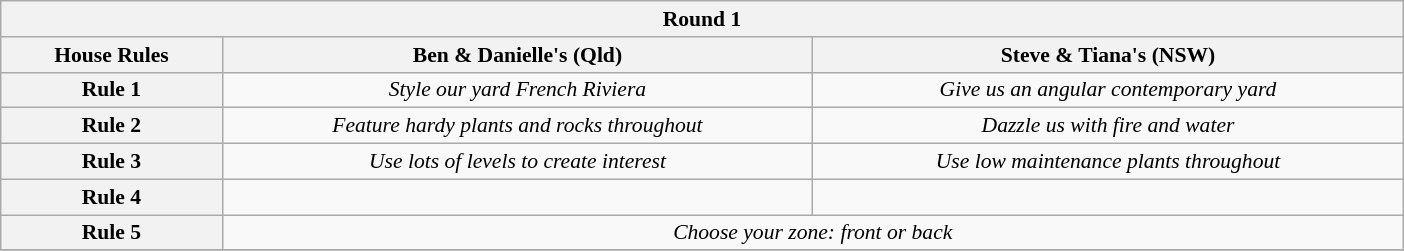<table class="wikitable plainrowheaders" style="text-align:center; font-size:90%; width:65em;">
<tr>
<th colspan="3" >Round 1</th>
</tr>
<tr>
<th style="width:15%;">House Rules</th>
<th style="width:40%;">Ben & Danielle's (Qld)</th>
<th style="width:40%;">Steve & Tiana's (NSW)</th>
</tr>
<tr>
<th>Rule 1</th>
<td><em>Style our yard French Riviera</em></td>
<td><em>Give us an angular contemporary yard</em></td>
</tr>
<tr>
<th>Rule 2</th>
<td><em>Feature hardy plants and rocks throughout</em></td>
<td><em>Dazzle us with fire and water</em></td>
</tr>
<tr>
<th>Rule 3</th>
<td><em>Use lots of levels to create interest</em></td>
<td><em>Use low maintenance plants throughout</em></td>
</tr>
<tr>
<th>Rule 4</th>
<td></td>
<td></td>
</tr>
<tr>
<th>Rule 5</th>
<td colspan="2"><em>Choose your zone: front or back</em></td>
</tr>
<tr>
</tr>
</table>
